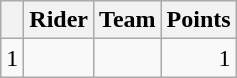<table class="wikitable">
<tr>
<th></th>
<th>Rider</th>
<th>Team</th>
<th>Points</th>
</tr>
<tr>
<td>1</td>
<td></td>
<td></td>
<td align=right>1</td>
</tr>
</table>
